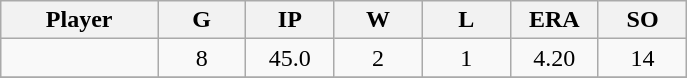<table class="wikitable sortable">
<tr>
<th bgcolor="#DDDDFF" width="16%">Player</th>
<th bgcolor="#DDDDFF" width="9%">G</th>
<th bgcolor="#DDDDFF" width="9%">IP</th>
<th bgcolor="#DDDDFF" width="9%">W</th>
<th bgcolor="#DDDDFF" width="9%">L</th>
<th bgcolor="#DDDDFF" width="9%">ERA</th>
<th bgcolor="#DDDDFF" width="9%">SO</th>
</tr>
<tr align="center">
<td></td>
<td>8</td>
<td>45.0</td>
<td>2</td>
<td>1</td>
<td>4.20</td>
<td>14</td>
</tr>
<tr align="center">
</tr>
</table>
